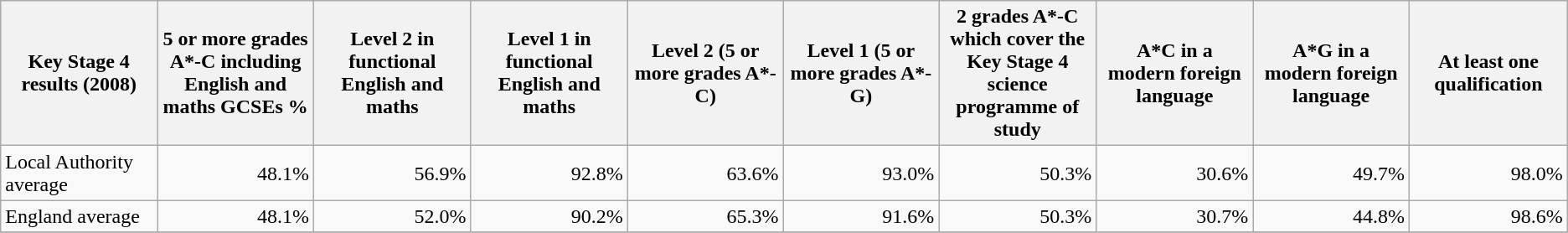<table class="wikitable">
<tr>
<th width=120>Key Stage 4 results (2008)</th>
<th width=120 align=right>5 or more grades A*-C including English and maths GCSEs %</th>
<th width=120 align=right>Level 2 in functional English and maths</th>
<th width=120 align=right>Level 1 in functional English and maths</th>
<th width=120 align=right>Level 2 (5 or more grades A*-C)</th>
<th width=120 align=right>Level 1 (5 or more grades A*-G)</th>
<th width=120 align=right>2 grades A*-C which cover the Key Stage 4 science programme of study</th>
<th width=120 align=right>A*C in a modern foreign language</th>
<th width=120 align=right>A*G in a modern foreign language</th>
<th width=120 align=right>At least one qualification</th>
</tr>
<tr>
<td>Local Authority average</td>
<td align=right>48.1%</td>
<td align=right>56.9%</td>
<td align=right>92.8%</td>
<td align=right>63.6%</td>
<td align=right>93.0%</td>
<td align=right>50.3%</td>
<td align=right>30.6%</td>
<td align=right>49.7%</td>
<td align=right>98.0%</td>
</tr>
<tr>
<td>England average</td>
<td align=right>48.1%</td>
<td align=right>52.0%</td>
<td align=right>90.2%</td>
<td align=right>65.3%</td>
<td align=right>91.6%</td>
<td align=right>50.3%</td>
<td align=right>30.7%</td>
<td align=right>44.8%</td>
<td align=right>98.6%</td>
</tr>
<tr>
</tr>
</table>
